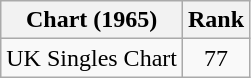<table class="wikitable">
<tr>
<th align="left">Chart (1965)</th>
<th style="text-align:center;">Rank</th>
</tr>
<tr>
<td>UK Singles Chart</td>
<td style="text-align:center;">77</td>
</tr>
</table>
